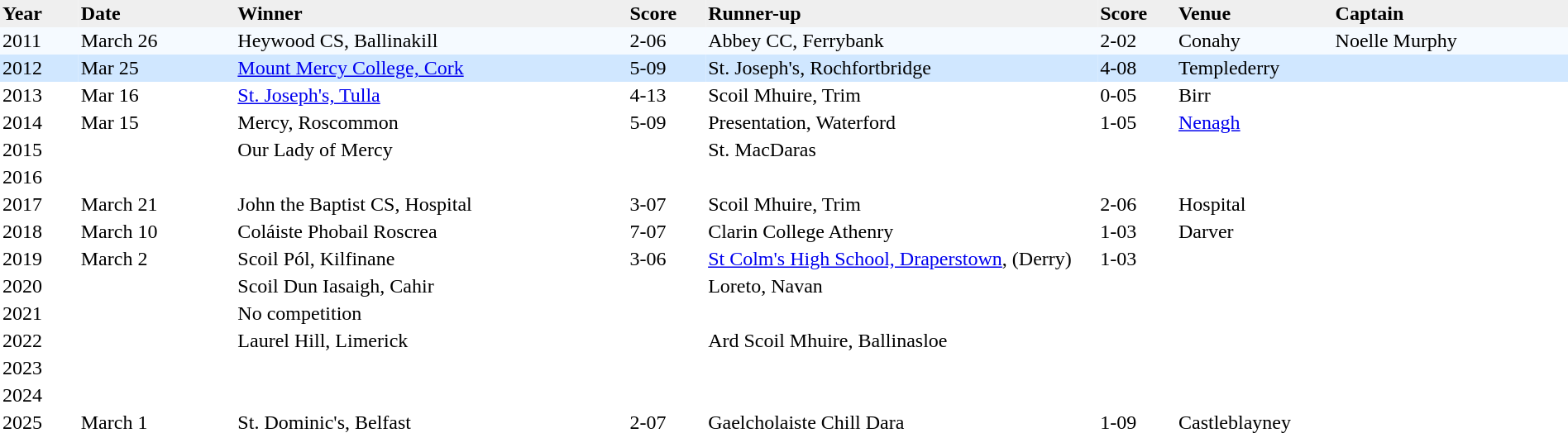<table cellpadding=2 cellspacing=4 width=100% style="border-collapse:collapse">
<tr align=left style="background:#efefef;">
<th width=5%>Year</th>
<th width=10%>Date</th>
<th width=25%>Winner</th>
<th width=5%>Score</th>
<th width=25%>Runner-up</th>
<th width=5%>Score</th>
<th width=10%>Venue</th>
<th width=20%>Captain</th>
</tr>
<tr bgcolor=#F5FAFF>
<td>2011</td>
<td>March 26</td>
<td>Heywood CS, Ballinakill</td>
<td>2-06</td>
<td>Abbey CC, Ferrybank</td>
<td>2-02</td>
<td>Conahy</td>
<td>Noelle Murphy</td>
</tr>
<tr bgcolor=#D0E7FF>
<td>2012</td>
<td>Mar 25</td>
<td><a href='#'>Mount Mercy College, Cork</a></td>
<td>5-09</td>
<td>St. Joseph's, Rochfortbridge</td>
<td>4-08</td>
<td>Templederry</td>
<td></td>
</tr>
<tr>
<td>2013</td>
<td>Mar 16</td>
<td><a href='#'>St. Joseph's, Tulla</a></td>
<td>4-13</td>
<td>Scoil Mhuire, Trim</td>
<td>0-05</td>
<td>Birr</td>
<td></td>
</tr>
<tr>
<td>2014</td>
<td>Mar 15</td>
<td>Mercy, Roscommon</td>
<td>5-09</td>
<td>Presentation, Waterford</td>
<td>1-05</td>
<td><a href='#'>Nenagh</a></td>
<td></td>
</tr>
<tr>
<td>2015</td>
<td></td>
<td>Our Lady of Mercy</td>
<td></td>
<td>St. MacDaras</td>
<td></td>
<td></td>
<td></td>
</tr>
<tr>
<td>2016</td>
<td></td>
<td></td>
<td></td>
<td></td>
<td></td>
<td></td>
<td></td>
</tr>
<tr>
<td>2017</td>
<td>March 21</td>
<td>John the Baptist CS, Hospital</td>
<td>3-07</td>
<td>Scoil Mhuire, Trim</td>
<td>2-06</td>
<td>Hospital</td>
<td></td>
</tr>
<tr>
<td>2018</td>
<td>March 10</td>
<td>Coláiste Phobail Roscrea</td>
<td>7-07</td>
<td>Clarin College Athenry</td>
<td>1-03</td>
<td>Darver</td>
<td></td>
</tr>
<tr>
<td>2019</td>
<td>March 2</td>
<td>Scoil Pól, Kilfinane</td>
<td>3-06</td>
<td><a href='#'>St Colm's High School, Draperstown</a>, (Derry)</td>
<td>1-03</td>
<td></td>
<td></td>
</tr>
<tr>
<td>2020</td>
<td></td>
<td>Scoil Dun Iasaigh, Cahir</td>
<td></td>
<td>Loreto, Navan</td>
<td></td>
<td></td>
</tr>
<tr>
<td>2021</td>
<td></td>
<td>No competition</td>
<td></td>
<td></td>
<td></td>
<td></td>
</tr>
<tr>
<td>2022</td>
<td></td>
<td>Laurel Hill, Limerick</td>
<td></td>
<td>Ard Scoil Mhuire, Ballinasloe</td>
<td></td>
<td></td>
</tr>
<tr>
<td>2023</td>
<td></td>
<td></td>
<td></td>
<td></td>
<td></td>
<td></td>
<td></td>
</tr>
<tr>
<td>2024</td>
<td></td>
<td></td>
<td></td>
<td></td>
<td></td>
<td></td>
<td></td>
</tr>
<tr>
<td>2025</td>
<td>March 1</td>
<td>St. Dominic's, Belfast</td>
<td>2-07</td>
<td>Gaelcholaiste Chill Dara</td>
<td>1-09</td>
<td>Castleblayney</td>
<td></td>
</tr>
</table>
